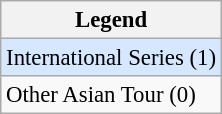<table class="wikitable" style="font-size:95%;">
<tr>
<th>Legend</th>
</tr>
<tr style="background:#D6E8FF;">
<td>International Series (1)</td>
</tr>
<tr>
<td>Other Asian Tour (0)</td>
</tr>
</table>
